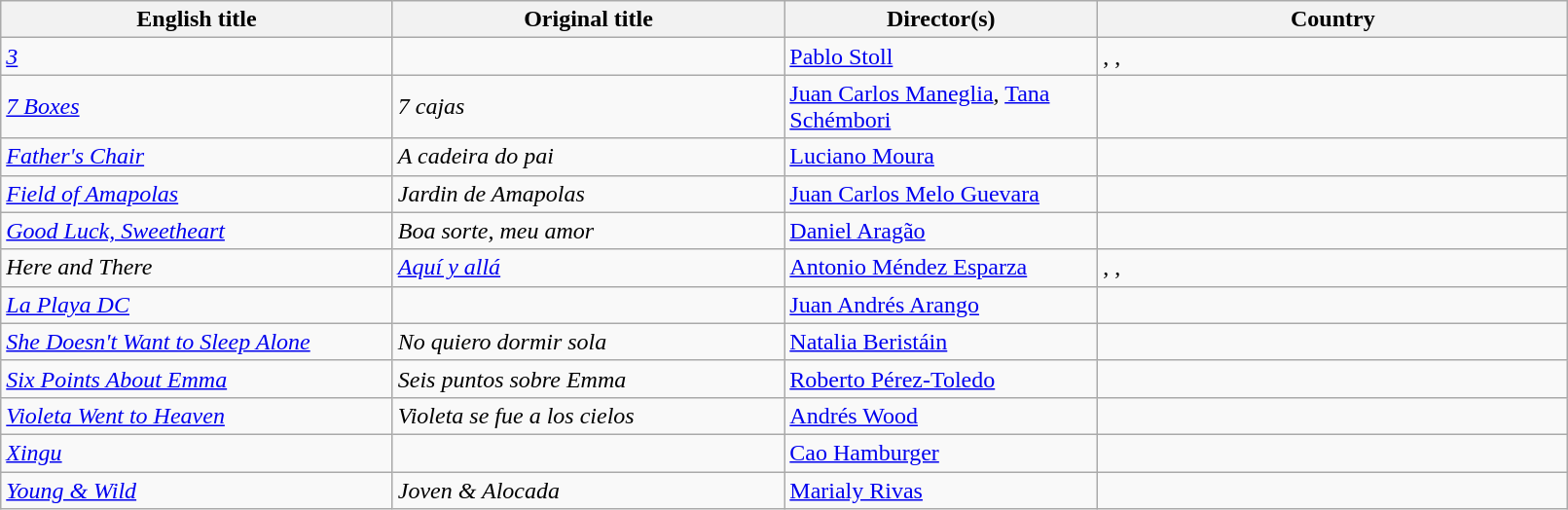<table class="sortable wikitable" width="85%" cellpadding="5">
<tr>
<th width="25%">English title</th>
<th width="25%">Original title</th>
<th width="20%">Director(s)</th>
<th width="30%">Country</th>
</tr>
<tr>
<td><em><a href='#'>3</a></em></td>
<td></td>
<td><a href='#'>Pablo Stoll</a></td>
<td>, , </td>
</tr>
<tr>
<td><em><a href='#'>7 Boxes</a></em></td>
<td><em>7 cajas</em></td>
<td><a href='#'>Juan Carlos Maneglia</a>, <a href='#'>Tana Schémbori</a></td>
<td></td>
</tr>
<tr>
<td><em><a href='#'>Father's Chair</a></em></td>
<td><em>A cadeira do pai</em></td>
<td><a href='#'>Luciano Moura</a></td>
<td></td>
</tr>
<tr>
<td><em><a href='#'>Field of Amapolas</a></em></td>
<td><em>Jardin de Amapolas</em></td>
<td><a href='#'>Juan Carlos Melo Guevara</a></td>
<td></td>
</tr>
<tr>
<td><em><a href='#'>Good Luck, Sweetheart</a></em></td>
<td><em>Boa sorte, meu amor</em></td>
<td><a href='#'>Daniel Aragão</a></td>
<td></td>
</tr>
<tr>
<td><em>Here and There</em></td>
<td><em><a href='#'>Aquí y allá</a></em></td>
<td><a href='#'>Antonio Méndez Esparza</a></td>
<td>, , </td>
</tr>
<tr>
<td><em><a href='#'>La Playa DC</a></em></td>
<td></td>
<td><a href='#'>Juan Andrés Arango</a></td>
<td></td>
</tr>
<tr>
<td><em><a href='#'>She Doesn't Want to Sleep Alone</a></em></td>
<td><em>No quiero dormir sola</em></td>
<td><a href='#'>Natalia Beristáin</a></td>
<td></td>
</tr>
<tr>
<td><em><a href='#'>Six Points About Emma</a></em></td>
<td><em>Seis puntos sobre Emma</em></td>
<td><a href='#'>Roberto Pérez-Toledo</a></td>
<td></td>
</tr>
<tr>
<td><em><a href='#'>Violeta Went to Heaven</a></em></td>
<td><em>Violeta se fue a los cielos</em></td>
<td><a href='#'>Andrés Wood</a></td>
<td></td>
</tr>
<tr>
<td><em><a href='#'>Xingu</a></em></td>
<td></td>
<td><a href='#'>Cao Hamburger</a></td>
<td></td>
</tr>
<tr>
<td><em><a href='#'>Young & Wild</a></em></td>
<td><em>Joven & Alocada</em></td>
<td><a href='#'>Marialy Rivas</a></td>
<td></td>
</tr>
</table>
